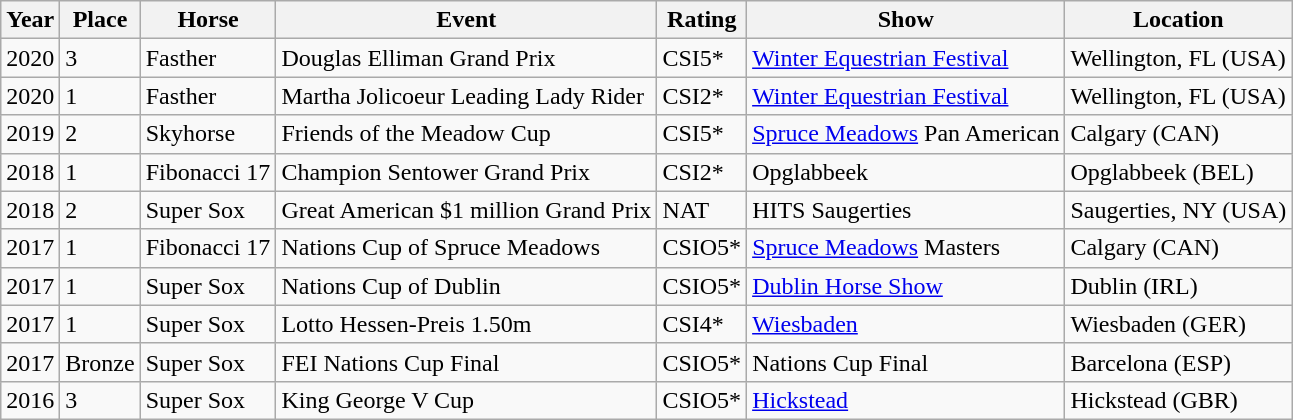<table class="wikitable">
<tr>
<th>Year</th>
<th>Place</th>
<th>Horse</th>
<th>Event</th>
<th>Rating</th>
<th>Show</th>
<th>Location</th>
</tr>
<tr>
<td>2020</td>
<td>3</td>
<td>Fasther</td>
<td>Douglas Elliman Grand Prix</td>
<td>CSI5*</td>
<td><a href='#'>Winter Equestrian Festival</a></td>
<td>Wellington, FL (USA)</td>
</tr>
<tr>
<td>2020</td>
<td>1</td>
<td>Fasther</td>
<td>Martha Jolicoeur Leading Lady Rider</td>
<td>CSI2*</td>
<td><a href='#'>Winter Equestrian Festival</a></td>
<td>Wellington, FL (USA)</td>
</tr>
<tr>
<td>2019</td>
<td>2</td>
<td>Skyhorse</td>
<td>Friends of the Meadow Cup</td>
<td>CSI5*</td>
<td><a href='#'>Spruce Meadows</a> Pan American</td>
<td>Calgary (CAN)</td>
</tr>
<tr>
<td>2018</td>
<td>1</td>
<td>Fibonacci 17</td>
<td>Champion Sentower Grand Prix</td>
<td>CSI2*</td>
<td>Opglabbeek</td>
<td>Opglabbeek (BEL)</td>
</tr>
<tr>
<td>2018</td>
<td>2</td>
<td>Super Sox</td>
<td>Great American $1 million Grand Prix</td>
<td>NAT</td>
<td>HITS Saugerties</td>
<td>Saugerties, NY (USA)</td>
</tr>
<tr>
<td>2017</td>
<td>1</td>
<td>Fibonacci 17</td>
<td>Nations Cup of Spruce Meadows</td>
<td>CSIO5*</td>
<td><a href='#'>Spruce Meadows</a> Masters</td>
<td>Calgary (CAN)</td>
</tr>
<tr>
<td>2017</td>
<td>1</td>
<td>Super Sox</td>
<td>Nations Cup of Dublin</td>
<td>CSIO5*</td>
<td><a href='#'>Dublin Horse Show</a></td>
<td>Dublin (IRL)</td>
</tr>
<tr>
<td>2017</td>
<td>1</td>
<td>Super Sox</td>
<td>Lotto Hessen-Preis 1.50m</td>
<td>CSI4*</td>
<td><a href='#'>Wiesbaden</a></td>
<td>Wiesbaden (GER)</td>
</tr>
<tr>
<td>2017</td>
<td>Bronze</td>
<td>Super Sox</td>
<td>FEI Nations Cup Final</td>
<td>CSIO5*</td>
<td>Nations Cup Final</td>
<td>Barcelona (ESP)</td>
</tr>
<tr>
<td>2016</td>
<td>3</td>
<td>Super Sox</td>
<td>King George V Cup</td>
<td>CSIO5*</td>
<td><a href='#'>Hickstead</a></td>
<td>Hickstead (GBR)</td>
</tr>
</table>
